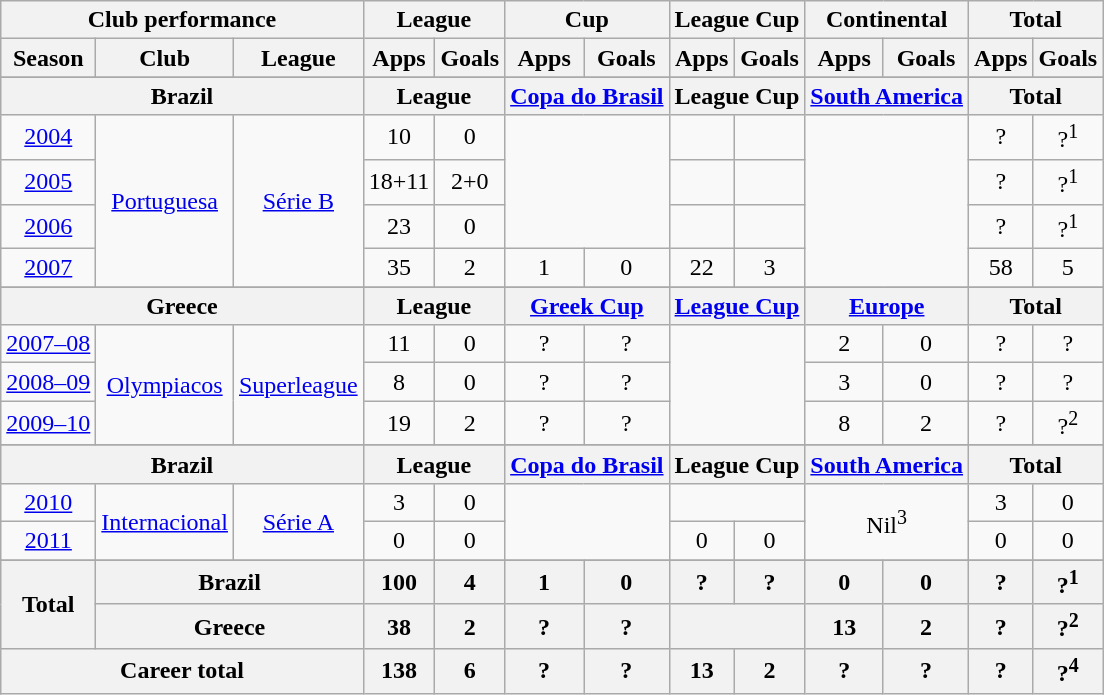<table class="wikitable" style="text-align:center">
<tr>
<th colspan=3>Club performance</th>
<th colspan=2>League</th>
<th colspan=2>Cup</th>
<th colspan=2>League Cup</th>
<th colspan=2>Continental</th>
<th colspan=2>Total</th>
</tr>
<tr>
<th>Season</th>
<th>Club</th>
<th>League</th>
<th>Apps</th>
<th>Goals</th>
<th>Apps</th>
<th>Goals</th>
<th>Apps</th>
<th>Goals</th>
<th>Apps</th>
<th>Goals</th>
<th>Apps</th>
<th>Goals</th>
</tr>
<tr>
</tr>
<tr>
<th colspan=3>Brazil</th>
<th colspan=2>League</th>
<th colspan=2><a href='#'>Copa do Brasil</a></th>
<th colspan=2>League Cup</th>
<th colspan=2><a href='#'>South America</a></th>
<th colspan=2>Total</th>
</tr>
<tr>
<td><a href='#'>2004</a></td>
<td rowspan=4><a href='#'>Portuguesa</a></td>
<td rowspan=4><a href='#'>Série B</a></td>
<td>10</td>
<td>0</td>
<td rowspan=3 colspan=2></td>
<td></td>
<td></td>
<td rowspan=4 colspan=2></td>
<td>?</td>
<td>?<sup>1</sup></td>
</tr>
<tr>
<td><a href='#'>2005</a></td>
<td>18+11</td>
<td>2+0</td>
<td></td>
<td></td>
<td>?</td>
<td>?<sup>1</sup></td>
</tr>
<tr>
<td><a href='#'>2006</a></td>
<td>23</td>
<td>0</td>
<td></td>
<td></td>
<td>?</td>
<td>?<sup>1</sup></td>
</tr>
<tr>
<td><a href='#'>2007</a></td>
<td>35</td>
<td>2</td>
<td>1</td>
<td>0</td>
<td>22</td>
<td>3</td>
<td>58</td>
<td>5</td>
</tr>
<tr>
</tr>
<tr>
<th colspan=3>Greece</th>
<th colspan=2>League</th>
<th colspan=2><a href='#'>Greek Cup</a></th>
<th colspan=2><a href='#'>League Cup</a></th>
<th colspan=2><a href='#'>Europe</a></th>
<th colspan=2>Total</th>
</tr>
<tr>
<td><a href='#'>2007–08</a></td>
<td rowspan=3><a href='#'>Olympiacos</a></td>
<td rowspan=3><a href='#'>Superleague</a></td>
<td>11</td>
<td>0</td>
<td>?</td>
<td>?</td>
<td colspan=2 rowspan=3></td>
<td>2</td>
<td>0</td>
<td>?</td>
<td>?</td>
</tr>
<tr>
<td><a href='#'>2008–09</a></td>
<td>8</td>
<td>0</td>
<td>?</td>
<td>?</td>
<td>3</td>
<td>0</td>
<td>?</td>
<td>?</td>
</tr>
<tr>
<td><a href='#'>2009–10</a></td>
<td>19</td>
<td>2</td>
<td>?</td>
<td>?</td>
<td>8</td>
<td>2</td>
<td>?</td>
<td>?<sup>2</sup></td>
</tr>
<tr>
</tr>
<tr>
<th colspan=3>Brazil</th>
<th colspan=2>League</th>
<th colspan=2><a href='#'>Copa do Brasil</a></th>
<th colspan=2>League Cup</th>
<th colspan=2><a href='#'>South America</a></th>
<th colspan=2>Total</th>
</tr>
<tr>
<td><a href='#'>2010</a></td>
<td rowspan=2><a href='#'>Internacional</a></td>
<td rowspan=2><a href='#'>Série A</a></td>
<td>3</td>
<td>0</td>
<td rowspan=2 colspan=2></td>
<td colspan=2></td>
<td rowspan=2 colspan=2>Nil<sup>3</sup></td>
<td>3</td>
<td>0</td>
</tr>
<tr>
<td><a href='#'>2011</a></td>
<td>0</td>
<td>0</td>
<td>0</td>
<td>0</td>
<td>0</td>
<td>0</td>
</tr>
<tr>
</tr>
<tr>
<th rowspan=2>Total</th>
<th colspan=2>Brazil</th>
<th>100</th>
<th>4</th>
<th>1</th>
<th>0</th>
<th>?</th>
<th>?</th>
<th>0</th>
<th>0</th>
<th>?</th>
<th>?<sup>1</sup></th>
</tr>
<tr>
<th colspan=2>Greece</th>
<th>38</th>
<th>2</th>
<th>?</th>
<th>?</th>
<th colspan=2></th>
<th>13</th>
<th>2</th>
<th>?</th>
<th>?<sup>2</sup></th>
</tr>
<tr>
<th colspan=3>Career total</th>
<th>138</th>
<th>6</th>
<th>?</th>
<th>?</th>
<th>13</th>
<th>2</th>
<th>?</th>
<th>?</th>
<th>?</th>
<th>?<sup>4</sup></th>
</tr>
</table>
